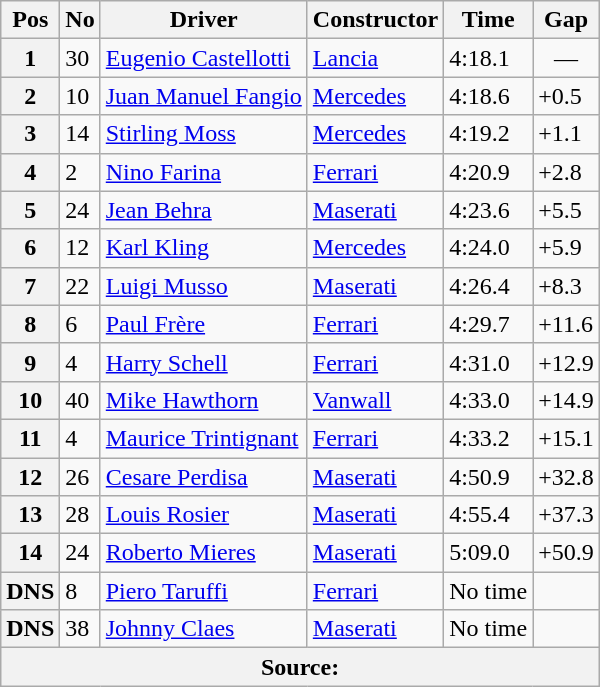<table class="wikitable sortable">
<tr>
<th>Pos</th>
<th>No</th>
<th>Driver</th>
<th>Constructor</th>
<th>Time</th>
<th>Gap</th>
</tr>
<tr>
<th>1</th>
<td>30</td>
<td> <a href='#'>Eugenio Castellotti</a></td>
<td><a href='#'>Lancia</a></td>
<td>4:18.1</td>
<td align="center">—</td>
</tr>
<tr>
<th>2</th>
<td>10</td>
<td> <a href='#'>Juan Manuel Fangio</a></td>
<td><a href='#'>Mercedes</a></td>
<td>4:18.6</td>
<td>+0.5</td>
</tr>
<tr>
<th>3</th>
<td>14</td>
<td> <a href='#'>Stirling Moss</a></td>
<td><a href='#'>Mercedes</a></td>
<td>4:19.2</td>
<td>+1.1</td>
</tr>
<tr>
<th>4</th>
<td>2</td>
<td> <a href='#'>Nino Farina</a></td>
<td><a href='#'>Ferrari</a></td>
<td>4:20.9</td>
<td>+2.8</td>
</tr>
<tr>
<th>5</th>
<td>24</td>
<td> <a href='#'>Jean Behra</a></td>
<td><a href='#'>Maserati</a></td>
<td>4:23.6</td>
<td>+5.5</td>
</tr>
<tr>
<th>6</th>
<td>12</td>
<td> <a href='#'>Karl Kling</a></td>
<td><a href='#'>Mercedes</a></td>
<td>4:24.0</td>
<td>+5.9</td>
</tr>
<tr>
<th>7</th>
<td>22</td>
<td> <a href='#'>Luigi Musso</a></td>
<td><a href='#'>Maserati</a></td>
<td>4:26.4</td>
<td>+8.3</td>
</tr>
<tr>
<th>8</th>
<td>6</td>
<td> <a href='#'>Paul Frère</a></td>
<td><a href='#'>Ferrari</a></td>
<td>4:29.7</td>
<td>+11.6</td>
</tr>
<tr>
<th>9</th>
<td>4</td>
<td> <a href='#'>Harry Schell</a></td>
<td><a href='#'>Ferrari</a></td>
<td>4:31.0</td>
<td>+12.9</td>
</tr>
<tr>
<th>10</th>
<td>40</td>
<td> <a href='#'>Mike Hawthorn</a></td>
<td><a href='#'>Vanwall</a></td>
<td>4:33.0</td>
<td>+14.9</td>
</tr>
<tr>
<th>11</th>
<td>4</td>
<td> <a href='#'>Maurice Trintignant</a></td>
<td><a href='#'>Ferrari</a></td>
<td>4:33.2</td>
<td>+15.1</td>
</tr>
<tr>
<th>12</th>
<td>26</td>
<td> <a href='#'>Cesare Perdisa</a></td>
<td><a href='#'>Maserati</a></td>
<td>4:50.9</td>
<td>+32.8</td>
</tr>
<tr>
<th>13</th>
<td>28</td>
<td> <a href='#'>Louis Rosier</a></td>
<td><a href='#'>Maserati</a></td>
<td>4:55.4</td>
<td>+37.3</td>
</tr>
<tr>
<th>14</th>
<td>24</td>
<td> <a href='#'>Roberto Mieres</a></td>
<td><a href='#'>Maserati</a></td>
<td>5:09.0</td>
<td>+50.9</td>
</tr>
<tr>
<th>DNS</th>
<td>8</td>
<td> <a href='#'>Piero Taruffi</a></td>
<td><a href='#'>Ferrari</a></td>
<td>No time</td>
<td></td>
</tr>
<tr>
<th>DNS</th>
<td>38</td>
<td> <a href='#'>Johnny Claes</a></td>
<td><a href='#'>Maserati</a></td>
<td>No time</td>
<td></td>
</tr>
<tr>
<th colspan="6">Source:</th>
</tr>
</table>
